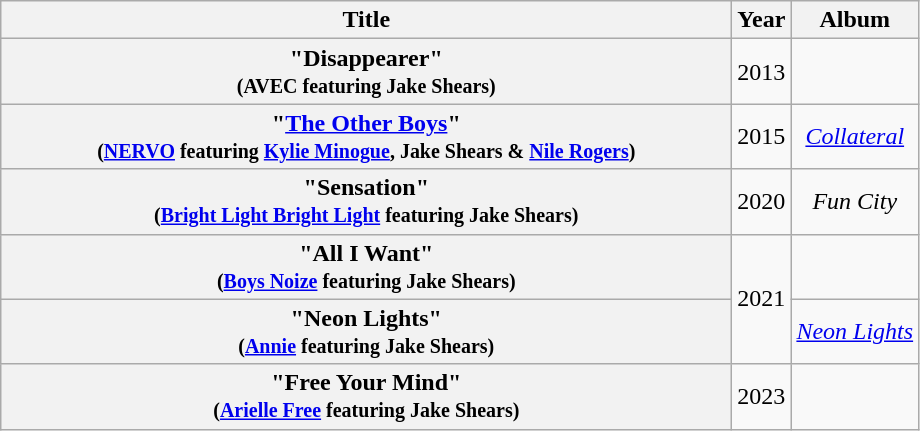<table class="wikitable plainrowheaders" style="text-align:center;">
<tr>
<th scope="col" style="width:30em;">Title</th>
<th scope="col" style="width:1em;">Year</th>
<th scope="col">Album</th>
</tr>
<tr>
<th scope="row">"Disappearer" <br><small>(AVEC featuring Jake Shears)</small></th>
<td>2013</td>
<td></td>
</tr>
<tr>
<th scope="row">"<a href='#'>The Other Boys</a>" <br><small>(<a href='#'>NERVO</a> featuring <a href='#'>Kylie Minogue</a>, Jake Shears & <a href='#'>Nile Rogers</a>)</small></th>
<td>2015</td>
<td><em><a href='#'>Collateral</a></em></td>
</tr>
<tr>
<th scope="row">"Sensation" <br><small>(<a href='#'>Bright Light Bright Light</a> featuring Jake Shears)</small></th>
<td>2020</td>
<td><em>Fun City</em></td>
</tr>
<tr>
<th scope="row">"All I Want"<br><small>(<a href='#'>Boys Noize</a> featuring Jake Shears)</small></th>
<td rowspan="2">2021</td>
<td></td>
</tr>
<tr>
<th scope="row">"Neon Lights"<br><small>(<a href='#'>Annie</a> featuring Jake Shears)</small></th>
<td><em><a href='#'>Neon Lights</a></em></td>
</tr>
<tr>
<th scope="row">"Free Your Mind"<br><small>(<a href='#'>Arielle Free</a> featuring Jake Shears)</small></th>
<td>2023</td>
<td></td>
</tr>
</table>
